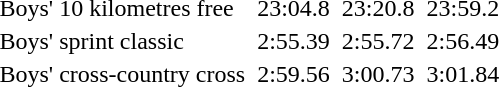<table>
<tr>
<td>Boys' 10 kilometres free<br></td>
<td></td>
<td>23:04.8</td>
<td></td>
<td>23:20.8</td>
<td></td>
<td>23:59.2</td>
</tr>
<tr>
<td>Boys' sprint classic<br></td>
<td></td>
<td>2:55.39</td>
<td></td>
<td>2:55.72</td>
<td></td>
<td>2:56.49</td>
</tr>
<tr>
<td>Boys' cross-country cross<br></td>
<td></td>
<td>2:59.56</td>
<td></td>
<td>3:00.73</td>
<td></td>
<td>3:01.84</td>
</tr>
</table>
